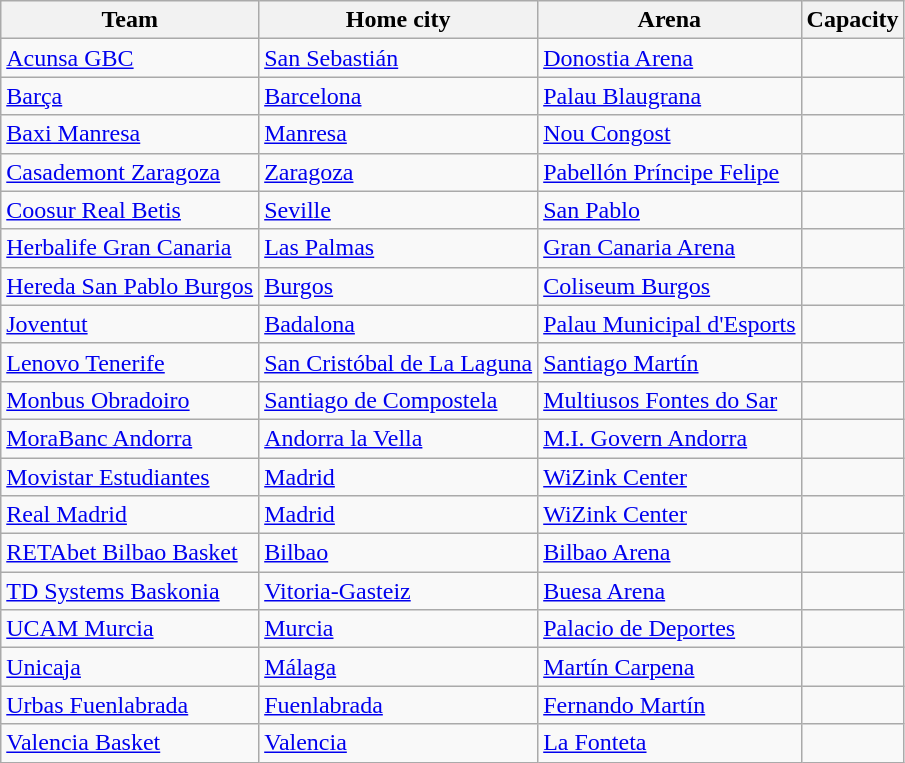<table class="wikitable sortable">
<tr>
<th>Team</th>
<th>Home city</th>
<th>Arena</th>
<th>Capacity</th>
</tr>
<tr>
<td><a href='#'>Acunsa GBC</a></td>
<td><a href='#'>San Sebastián</a></td>
<td><a href='#'>Donostia Arena</a></td>
<td style="text-align:center"></td>
</tr>
<tr>
<td><a href='#'>Barça</a></td>
<td><a href='#'>Barcelona</a></td>
<td><a href='#'>Palau Blaugrana</a></td>
<td style="text-align:center"></td>
</tr>
<tr>
<td><a href='#'>Baxi Manresa</a></td>
<td><a href='#'>Manresa</a></td>
<td><a href='#'>Nou Congost</a></td>
<td style="text-align:center"></td>
</tr>
<tr>
<td><a href='#'>Casademont Zaragoza</a></td>
<td><a href='#'>Zaragoza</a></td>
<td><a href='#'>Pabellón Príncipe Felipe</a></td>
<td style="text-align:center"></td>
</tr>
<tr>
<td><a href='#'>Coosur Real Betis</a></td>
<td><a href='#'>Seville</a></td>
<td><a href='#'>San Pablo</a></td>
<td style="text-align:center"></td>
</tr>
<tr>
<td><a href='#'>Herbalife Gran Canaria</a></td>
<td><a href='#'>Las Palmas</a></td>
<td><a href='#'>Gran Canaria Arena</a></td>
<td style="text-align:center"></td>
</tr>
<tr>
<td><a href='#'>Hereda San Pablo Burgos</a></td>
<td><a href='#'>Burgos</a></td>
<td><a href='#'>Coliseum Burgos</a></td>
<td style="text-align:center"></td>
</tr>
<tr>
<td><a href='#'>Joventut</a></td>
<td><a href='#'>Badalona</a></td>
<td><a href='#'>Palau Municipal d'Esports</a></td>
<td style="text-align:center"></td>
</tr>
<tr>
<td><a href='#'>Lenovo Tenerife</a></td>
<td><a href='#'>San Cristóbal de La Laguna</a></td>
<td><a href='#'>Santiago Martín</a></td>
<td style="text-align:center"></td>
</tr>
<tr>
<td><a href='#'>Monbus Obradoiro</a></td>
<td><a href='#'>Santiago de Compostela</a></td>
<td><a href='#'>Multiusos Fontes do Sar</a></td>
<td style="text-align:center"></td>
</tr>
<tr>
<td><a href='#'>MoraBanc Andorra</a></td>
<td> <a href='#'>Andorra la Vella</a></td>
<td><a href='#'>M.I. Govern Andorra</a></td>
<td style="text-align:center"></td>
</tr>
<tr>
<td><a href='#'>Movistar Estudiantes</a></td>
<td><a href='#'>Madrid</a></td>
<td><a href='#'>WiZink Center</a></td>
<td style="text-align:center"></td>
</tr>
<tr>
<td><a href='#'>Real Madrid</a></td>
<td><a href='#'>Madrid</a></td>
<td><a href='#'>WiZink Center</a></td>
<td style="text-align:center"></td>
</tr>
<tr>
<td><a href='#'>RETAbet Bilbao Basket</a></td>
<td><a href='#'>Bilbao</a></td>
<td><a href='#'>Bilbao Arena</a></td>
<td style="text-align:center"></td>
</tr>
<tr>
<td><a href='#'>TD Systems Baskonia</a></td>
<td><a href='#'>Vitoria-Gasteiz</a></td>
<td><a href='#'>Buesa Arena</a></td>
<td style="text-align:center"></td>
</tr>
<tr>
<td><a href='#'>UCAM Murcia</a></td>
<td><a href='#'>Murcia</a></td>
<td><a href='#'>Palacio de Deportes</a></td>
<td style="text-align:center"></td>
</tr>
<tr>
<td><a href='#'>Unicaja</a></td>
<td><a href='#'>Málaga</a></td>
<td><a href='#'>Martín Carpena</a></td>
<td style="text-align:center"></td>
</tr>
<tr>
<td><a href='#'>Urbas Fuenlabrada</a></td>
<td><a href='#'>Fuenlabrada</a></td>
<td><a href='#'>Fernando Martín</a></td>
<td style="text-align:center"></td>
</tr>
<tr>
<td><a href='#'>Valencia Basket</a></td>
<td><a href='#'>Valencia</a></td>
<td><a href='#'>La Fonteta</a></td>
<td style="text-align:center"></td>
</tr>
</table>
